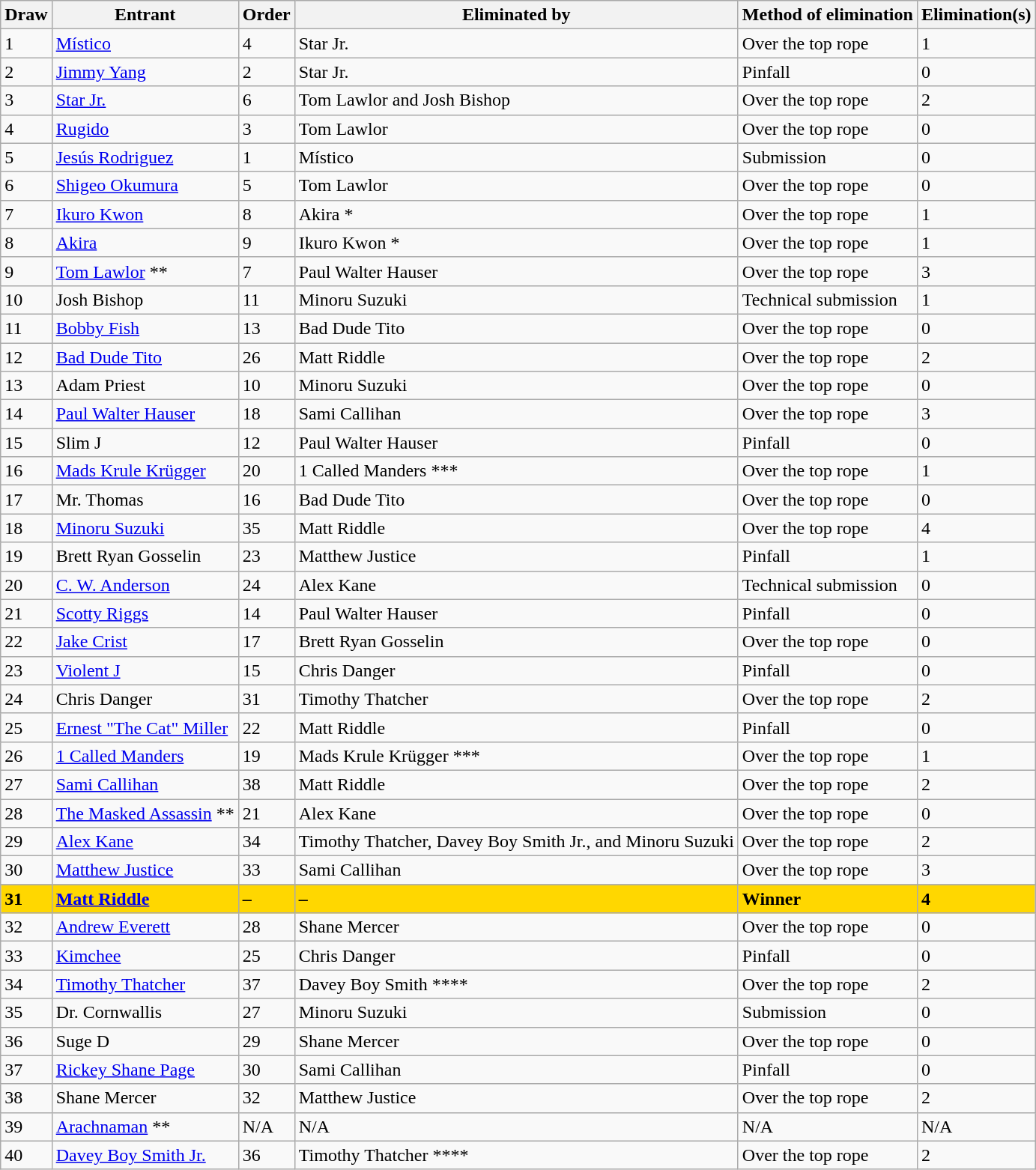<table class="wikitable sortable">
<tr>
<th>Draw</th>
<th>Entrant</th>
<th>Order</th>
<th>Eliminated by</th>
<th>Method of elimination</th>
<th>Elimination(s)</th>
</tr>
<tr>
<td>1</td>
<td><a href='#'>Místico</a></td>
<td>4</td>
<td>Star Jr.</td>
<td>Over the top rope</td>
<td>1</td>
</tr>
<tr>
<td>2</td>
<td><a href='#'>Jimmy Yang</a></td>
<td>2</td>
<td>Star Jr.</td>
<td>Pinfall</td>
<td>0</td>
</tr>
<tr>
<td>3</td>
<td><a href='#'>Star Jr.</a></td>
<td>6</td>
<td>Tom Lawlor and Josh Bishop</td>
<td>Over the top rope</td>
<td>2</td>
</tr>
<tr>
<td>4</td>
<td><a href='#'>Rugido</a></td>
<td>3</td>
<td>Tom Lawlor</td>
<td>Over the top rope</td>
<td>0</td>
</tr>
<tr>
<td>5</td>
<td><a href='#'>Jesús Rodriguez</a></td>
<td>1</td>
<td>Místico</td>
<td>Submission</td>
<td>0</td>
</tr>
<tr>
<td>6</td>
<td><a href='#'>Shigeo Okumura</a></td>
<td>5</td>
<td>Tom Lawlor</td>
<td>Over the top rope</td>
<td>0</td>
</tr>
<tr>
<td>7</td>
<td><a href='#'>Ikuro Kwon</a></td>
<td>8</td>
<td>Akira *</td>
<td>Over the top rope</td>
<td>1</td>
</tr>
<tr>
<td>8</td>
<td><a href='#'>Akira</a></td>
<td>9</td>
<td>Ikuro Kwon *</td>
<td>Over the top rope</td>
<td>1</td>
</tr>
<tr>
<td>9</td>
<td><a href='#'>Tom Lawlor</a> **</td>
<td>7</td>
<td>Paul Walter Hauser</td>
<td>Over the top rope</td>
<td>3</td>
</tr>
<tr>
<td>10</td>
<td>Josh Bishop</td>
<td>11</td>
<td>Minoru Suzuki</td>
<td>Technical submission</td>
<td>1</td>
</tr>
<tr>
<td>11</td>
<td><a href='#'>Bobby Fish</a></td>
<td>13</td>
<td>Bad Dude Tito</td>
<td>Over the top rope</td>
<td>0</td>
</tr>
<tr>
<td>12</td>
<td><a href='#'>Bad Dude Tito</a></td>
<td>26</td>
<td>Matt Riddle</td>
<td>Over the top rope</td>
<td>2</td>
</tr>
<tr>
<td>13</td>
<td>Adam Priest</td>
<td>10</td>
<td>Minoru Suzuki</td>
<td>Over the top rope</td>
<td>0</td>
</tr>
<tr>
<td>14</td>
<td><a href='#'>Paul Walter Hauser</a></td>
<td>18</td>
<td>Sami Callihan</td>
<td>Over the top rope</td>
<td>3</td>
</tr>
<tr>
<td>15</td>
<td>Slim J</td>
<td>12</td>
<td>Paul Walter Hauser</td>
<td>Pinfall</td>
<td>0</td>
</tr>
<tr>
<td>16</td>
<td><a href='#'>Mads Krule Krügger</a></td>
<td>20</td>
<td>1 Called Manders ***</td>
<td>Over the top rope</td>
<td>1</td>
</tr>
<tr>
<td>17</td>
<td>Mr. Thomas</td>
<td>16</td>
<td>Bad Dude Tito</td>
<td>Over the top rope</td>
<td>0</td>
</tr>
<tr>
<td>18</td>
<td><a href='#'>Minoru Suzuki</a></td>
<td>35</td>
<td>Matt Riddle</td>
<td>Over the top rope</td>
<td>4</td>
</tr>
<tr>
<td>19</td>
<td>Brett Ryan Gosselin</td>
<td>23</td>
<td>Matthew Justice</td>
<td>Pinfall</td>
<td>1</td>
</tr>
<tr>
<td>20</td>
<td><a href='#'>C. W. Anderson</a></td>
<td>24</td>
<td>Alex Kane</td>
<td>Technical submission</td>
<td>0</td>
</tr>
<tr>
<td>21</td>
<td><a href='#'>Scotty Riggs</a></td>
<td>14</td>
<td>Paul Walter Hauser</td>
<td>Pinfall</td>
<td>0</td>
</tr>
<tr>
<td>22</td>
<td><a href='#'>Jake Crist</a></td>
<td>17</td>
<td>Brett Ryan Gosselin</td>
<td>Over the top rope</td>
<td>0</td>
</tr>
<tr>
<td>23</td>
<td><a href='#'>Violent J</a></td>
<td>15</td>
<td>Chris Danger</td>
<td>Pinfall</td>
<td>0</td>
</tr>
<tr>
<td>24</td>
<td>Chris Danger</td>
<td>31</td>
<td>Timothy Thatcher</td>
<td>Over the top rope</td>
<td>2</td>
</tr>
<tr>
<td>25</td>
<td><a href='#'>Ernest "The Cat" Miller</a></td>
<td>22</td>
<td>Matt Riddle</td>
<td>Pinfall</td>
<td>0</td>
</tr>
<tr>
<td>26</td>
<td><a href='#'>1 Called Manders</a></td>
<td>19</td>
<td>Mads Krule Krügger ***</td>
<td>Over the top rope</td>
<td>1</td>
</tr>
<tr>
<td>27</td>
<td><a href='#'>Sami Callihan</a></td>
<td>38</td>
<td>Matt Riddle</td>
<td>Over the top rope</td>
<td>2</td>
</tr>
<tr>
<td>28</td>
<td><a href='#'>The Masked Assassin</a> **</td>
<td>21</td>
<td>Alex Kane</td>
<td>Over the top rope</td>
<td>0</td>
</tr>
<tr>
<td>29</td>
<td><a href='#'>Alex Kane</a></td>
<td>34</td>
<td>Timothy Thatcher, Davey Boy Smith Jr., and Minoru Suzuki</td>
<td>Over the top rope</td>
<td>2</td>
</tr>
<tr>
<td>30</td>
<td><a href='#'>Matthew Justice</a></td>
<td>33</td>
<td>Sami Callihan</td>
<td>Over the top rope</td>
<td>3</td>
</tr>
<tr>
</tr>
<tr style="background: gold">
<td><strong>31</strong></td>
<td><strong><a href='#'>Matt Riddle</a></strong></td>
<td><strong>–</strong></td>
<td><strong>–</strong></td>
<td><strong>Winner</strong></td>
<td><strong>4</strong></td>
</tr>
<tr>
<td>32</td>
<td><a href='#'>Andrew Everett</a></td>
<td>28</td>
<td>Shane Mercer</td>
<td>Over the top rope</td>
<td>0</td>
</tr>
<tr>
<td>33</td>
<td><a href='#'>Kimchee</a></td>
<td>25</td>
<td>Chris Danger</td>
<td>Pinfall</td>
<td>0</td>
</tr>
<tr>
<td>34</td>
<td><a href='#'>Timothy Thatcher</a></td>
<td>37</td>
<td>Davey Boy Smith ****</td>
<td>Over the top rope</td>
<td>2</td>
</tr>
<tr>
<td>35</td>
<td>Dr. Cornwallis</td>
<td>27</td>
<td>Minoru Suzuki</td>
<td>Submission</td>
<td>0</td>
</tr>
<tr>
<td>36</td>
<td>Suge D</td>
<td>29</td>
<td>Shane Mercer</td>
<td>Over the top rope</td>
<td>0</td>
</tr>
<tr>
<td>37</td>
<td><a href='#'>Rickey Shane Page</a></td>
<td>30</td>
<td>Sami Callihan</td>
<td>Pinfall</td>
<td>0</td>
</tr>
<tr>
<td>38</td>
<td>Shane Mercer</td>
<td>32</td>
<td>Matthew Justice</td>
<td>Over the top rope</td>
<td>2</td>
</tr>
<tr>
<td>39</td>
<td><a href='#'>Arachnaman</a> **</td>
<td>N/A</td>
<td>N/A</td>
<td>N/A</td>
<td>N/A</td>
</tr>
<tr>
<td>40</td>
<td><a href='#'>Davey Boy Smith Jr.</a></td>
<td>36</td>
<td>Timothy Thatcher ****</td>
<td>Over the top rope</td>
<td>2</td>
</tr>
</table>
